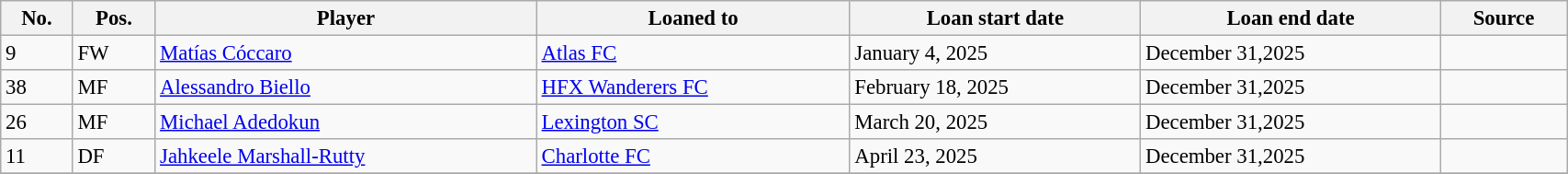<table class="wikitable sortable" style="width:90%; text-align:center; font-size:95%; text-align:left;">
<tr>
<th>No.</th>
<th>Pos.</th>
<th>Player</th>
<th>Loaned to</th>
<th>Loan start date</th>
<th>Loan end date</th>
<th>Source</th>
</tr>
<tr>
<td>9</td>
<td>FW</td>
<td> <a href='#'>Matías Cóccaro</a></td>
<td> <a href='#'>Atlas FC</a></td>
<td>January 4, 2025</td>
<td>December 31,2025</td>
<td></td>
</tr>
<tr>
<td>38</td>
<td>MF</td>
<td> <a href='#'>Alessandro Biello</a></td>
<td> <a href='#'>HFX Wanderers FC</a></td>
<td>February 18, 2025</td>
<td>December 31,2025</td>
<td></td>
</tr>
<tr>
<td>26</td>
<td>MF</td>
<td> <a href='#'>Michael Adedokun</a></td>
<td> <a href='#'>Lexington SC</a></td>
<td>March 20, 2025</td>
<td>December 31,2025</td>
<td></td>
</tr>
<tr>
<td>11</td>
<td>DF</td>
<td> <a href='#'>Jahkeele Marshall-Rutty</a></td>
<td> <a href='#'>Charlotte FC</a></td>
<td>April 23, 2025</td>
<td>December 31,2025</td>
<td></td>
</tr>
<tr>
</tr>
</table>
